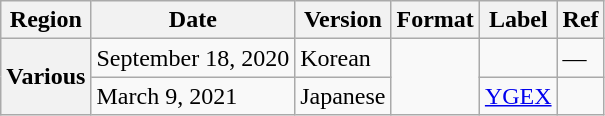<table class="wikitable plainrowheaders">
<tr>
<th scope="col">Region</th>
<th scope="col">Date</th>
<th scope="col">Version</th>
<th scope="col">Format</th>
<th scope="col">Label</th>
<th scope="col">Ref</th>
</tr>
<tr>
<th scope="row" rowspan="2">Various</th>
<td>September 18, 2020</td>
<td>Korean</td>
<td rowspan="2"></td>
<td></td>
<td>—</td>
</tr>
<tr>
<td>March 9, 2021</td>
<td>Japanese</td>
<td><a href='#'>YGEX</a></td>
<td></td>
</tr>
</table>
